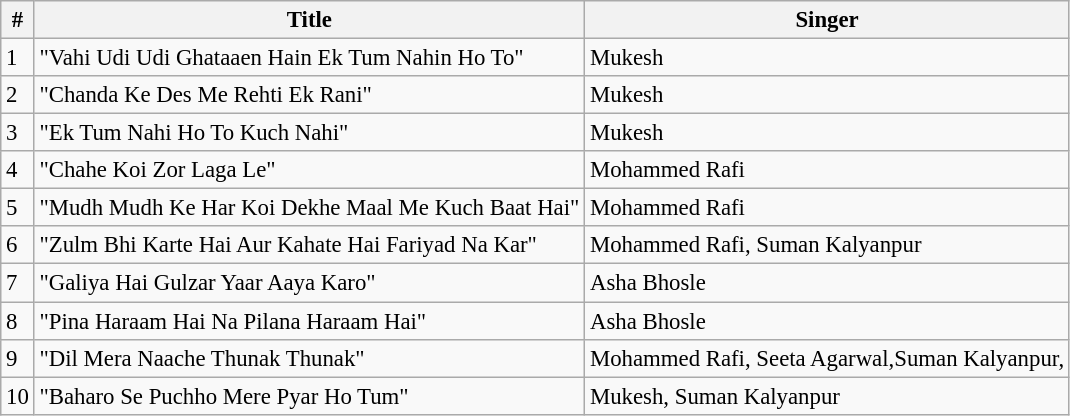<table class="wikitable" style="font-size:95%;">
<tr>
<th>#</th>
<th>Title</th>
<th>Singer</th>
</tr>
<tr>
<td>1</td>
<td>"Vahi Udi Udi Ghataaen Hain Ek Tum Nahin Ho To"</td>
<td>Mukesh</td>
</tr>
<tr>
<td>2</td>
<td>"Chanda Ke Des Me Rehti Ek Rani"</td>
<td>Mukesh</td>
</tr>
<tr>
<td>3</td>
<td>"Ek Tum Nahi Ho To Kuch Nahi"</td>
<td>Mukesh</td>
</tr>
<tr>
<td>4</td>
<td>"Chahe Koi Zor Laga Le"</td>
<td>Mohammed Rafi</td>
</tr>
<tr>
<td>5</td>
<td>"Mudh Mudh Ke Har Koi Dekhe Maal Me Kuch Baat Hai"</td>
<td>Mohammed Rafi</td>
</tr>
<tr>
<td>6</td>
<td>"Zulm Bhi Karte Hai Aur Kahate Hai Fariyad Na Kar"</td>
<td>Mohammed Rafi, Suman Kalyanpur</td>
</tr>
<tr>
<td>7</td>
<td>"Galiya Hai Gulzar Yaar Aaya Karo"</td>
<td>Asha Bhosle</td>
</tr>
<tr>
<td>8</td>
<td>"Pina Haraam Hai Na Pilana Haraam Hai"</td>
<td>Asha Bhosle</td>
</tr>
<tr>
<td>9</td>
<td>"Dil Mera Naache Thunak Thunak"</td>
<td>Mohammed Rafi, Seeta Agarwal,Suman Kalyanpur,</td>
</tr>
<tr>
<td>10</td>
<td>"Baharo Se Puchho Mere Pyar Ho Tum"</td>
<td>Mukesh, Suman Kalyanpur</td>
</tr>
</table>
